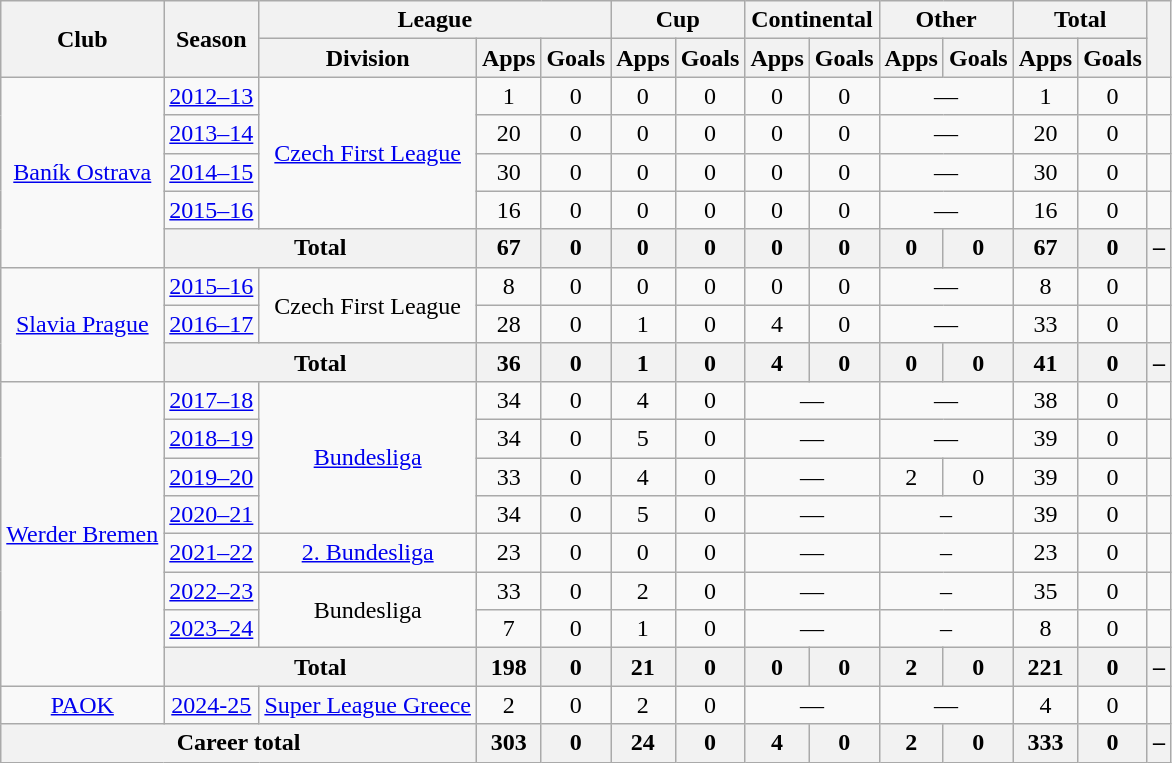<table class="wikitable" style="text-align:center">
<tr>
<th rowspan="2">Club</th>
<th rowspan="2">Season</th>
<th colspan="3">League</th>
<th colspan="2">Cup</th>
<th colspan="2">Continental</th>
<th colspan="2">Other</th>
<th colspan="2">Total</th>
<th rowspan="2"></th>
</tr>
<tr>
<th>Division</th>
<th>Apps</th>
<th>Goals</th>
<th>Apps</th>
<th>Goals</th>
<th>Apps</th>
<th>Goals</th>
<th>Apps</th>
<th>Goals</th>
<th>Apps</th>
<th>Goals</th>
</tr>
<tr>
<td rowspan="5"><a href='#'>Baník Ostrava</a></td>
<td><a href='#'>2012–13</a></td>
<td rowspan="4"><a href='#'>Czech First League</a></td>
<td>1</td>
<td>0</td>
<td>0</td>
<td>0</td>
<td>0</td>
<td>0</td>
<td colspan="2">—</td>
<td>1</td>
<td>0</td>
<td></td>
</tr>
<tr>
<td><a href='#'>2013–14</a></td>
<td>20</td>
<td>0</td>
<td>0</td>
<td>0</td>
<td>0</td>
<td>0</td>
<td colspan="2">—</td>
<td>20</td>
<td>0</td>
<td></td>
</tr>
<tr>
<td><a href='#'>2014–15</a></td>
<td>30</td>
<td>0</td>
<td>0</td>
<td>0</td>
<td>0</td>
<td>0</td>
<td colspan="2">—</td>
<td>30</td>
<td>0</td>
<td></td>
</tr>
<tr>
<td><a href='#'>2015–16</a></td>
<td>16</td>
<td>0</td>
<td>0</td>
<td>0</td>
<td>0</td>
<td>0</td>
<td colspan="2">—</td>
<td>16</td>
<td>0</td>
<td></td>
</tr>
<tr>
<th colspan="2">Total</th>
<th>67</th>
<th>0</th>
<th>0</th>
<th>0</th>
<th>0</th>
<th>0</th>
<th>0</th>
<th>0</th>
<th>67</th>
<th>0</th>
<th>–</th>
</tr>
<tr>
<td rowspan="3"><a href='#'>Slavia Prague</a></td>
<td><a href='#'>2015–16</a></td>
<td rowspan="2">Czech First League</td>
<td>8</td>
<td>0</td>
<td>0</td>
<td>0</td>
<td>0</td>
<td>0</td>
<td colspan="2">—</td>
<td>8</td>
<td>0</td>
<td></td>
</tr>
<tr>
<td><a href='#'>2016–17</a></td>
<td>28</td>
<td>0</td>
<td>1</td>
<td>0</td>
<td>4</td>
<td>0</td>
<td colspan="2">—</td>
<td>33</td>
<td>0</td>
<td></td>
</tr>
<tr>
<th colspan="2">Total</th>
<th>36</th>
<th>0</th>
<th>1</th>
<th>0</th>
<th>4</th>
<th>0</th>
<th>0</th>
<th>0</th>
<th>41</th>
<th>0</th>
<th>–</th>
</tr>
<tr>
<td rowspan="8"><a href='#'>Werder Bremen</a></td>
<td><a href='#'>2017–18</a></td>
<td rowspan="4"><a href='#'>Bundesliga</a></td>
<td>34</td>
<td>0</td>
<td>4</td>
<td>0</td>
<td colspan="2">—</td>
<td colspan="2">—</td>
<td>38</td>
<td>0</td>
<td></td>
</tr>
<tr>
<td><a href='#'>2018–19</a></td>
<td>34</td>
<td>0</td>
<td>5</td>
<td>0</td>
<td colspan="2">—</td>
<td colspan="2">—</td>
<td>39</td>
<td>0</td>
<td></td>
</tr>
<tr>
<td><a href='#'>2019–20</a></td>
<td>33</td>
<td>0</td>
<td>4</td>
<td>0</td>
<td colspan="2">—</td>
<td>2</td>
<td>0</td>
<td>39</td>
<td>0</td>
<td></td>
</tr>
<tr>
<td><a href='#'>2020–21</a></td>
<td>34</td>
<td>0</td>
<td>5</td>
<td>0</td>
<td colspan="2">—</td>
<td colspan="2">–</td>
<td>39</td>
<td>0</td>
<td></td>
</tr>
<tr>
<td><a href='#'>2021–22</a></td>
<td><a href='#'>2. Bundesliga</a></td>
<td>23</td>
<td>0</td>
<td>0</td>
<td>0</td>
<td colspan="2">—</td>
<td colspan="2">–</td>
<td>23</td>
<td>0</td>
<td></td>
</tr>
<tr>
<td><a href='#'>2022–23</a></td>
<td rowspan="2">Bundesliga</td>
<td>33</td>
<td>0</td>
<td>2</td>
<td>0</td>
<td colspan="2">—</td>
<td colspan="2">–</td>
<td>35</td>
<td>0</td>
<td></td>
</tr>
<tr>
<td><a href='#'>2023–24</a></td>
<td>7</td>
<td>0</td>
<td>1</td>
<td>0</td>
<td colspan="2">—</td>
<td colspan="2">–</td>
<td>8</td>
<td>0</td>
<td></td>
</tr>
<tr>
<th colspan="2">Total</th>
<th>198</th>
<th>0</th>
<th>21</th>
<th>0</th>
<th>0</th>
<th>0</th>
<th>2</th>
<th>0</th>
<th>221</th>
<th>0</th>
<th>–</th>
</tr>
<tr>
<td><a href='#'>PAOK</a></td>
<td><a href='#'>2024-25</a></td>
<td><a href='#'>Super League Greece</a></td>
<td>2</td>
<td>0</td>
<td>2</td>
<td>0</td>
<td colspan="2">—</td>
<td colspan="2">—</td>
<td>4</td>
<td>0</td>
<td></td>
</tr>
<tr>
<th colspan="3">Career total</th>
<th>303</th>
<th>0</th>
<th>24</th>
<th>0</th>
<th>4</th>
<th>0</th>
<th>2</th>
<th>0</th>
<th>333</th>
<th>0</th>
<th>–</th>
</tr>
</table>
